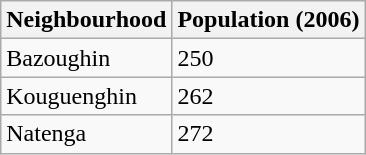<table class="wikitable">
<tr>
<th>Neighbourhood</th>
<th>Population (2006)</th>
</tr>
<tr>
<td>Bazoughin</td>
<td>250</td>
</tr>
<tr>
<td>Kouguenghin</td>
<td>262</td>
</tr>
<tr>
<td>Natenga</td>
<td>272</td>
</tr>
</table>
